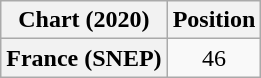<table class="wikitable plainrowheaders" style="text-align:center">
<tr>
<th scope="col">Chart (2020)</th>
<th scope="col">Position</th>
</tr>
<tr>
<th scope="row">France (SNEP)</th>
<td>46</td>
</tr>
</table>
